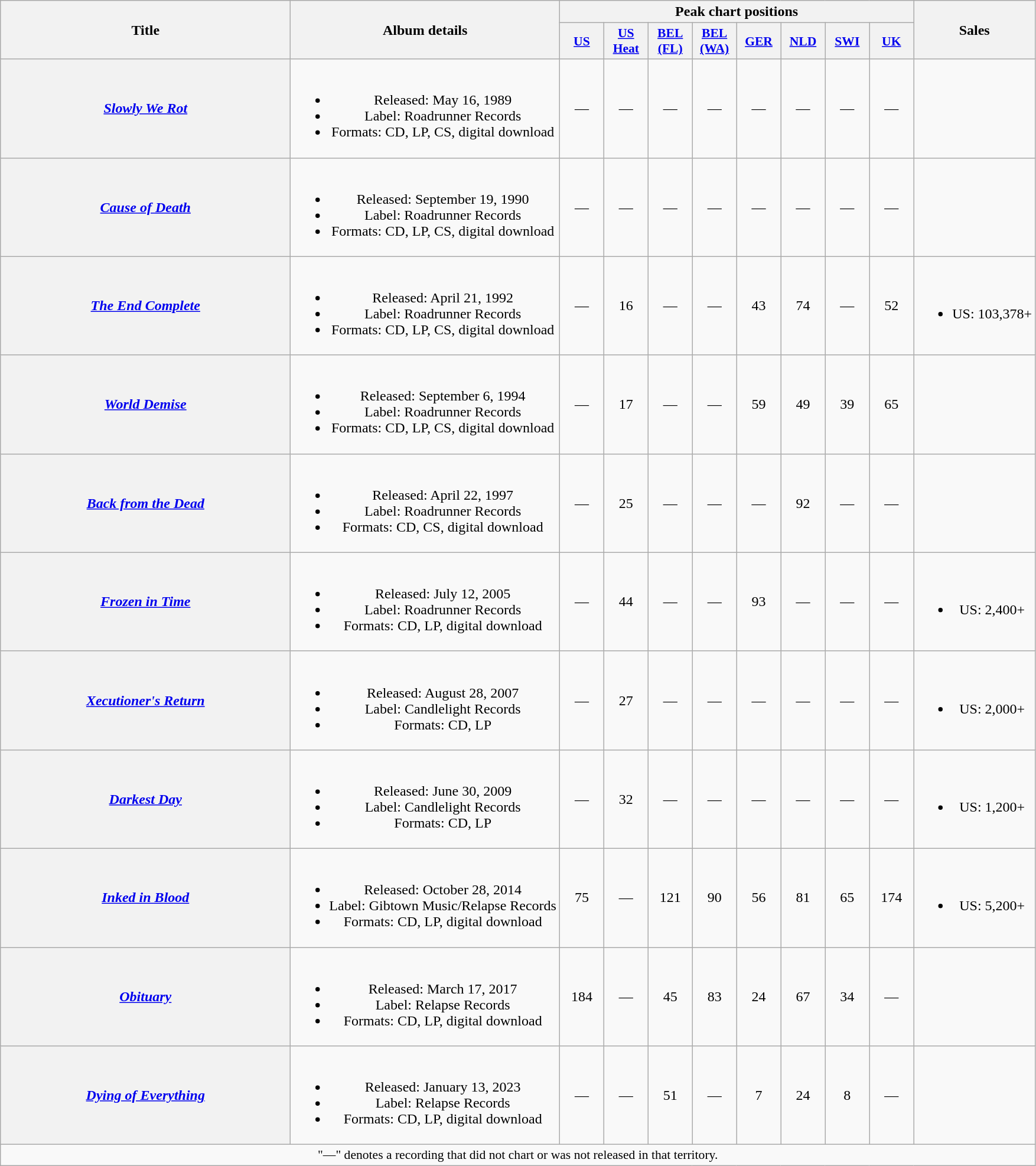<table class="wikitable plainrowheaders" style="text-align:center;">
<tr>
<th scope="col" rowspan="2" style="width:20em;">Title</th>
<th scope="col" rowspan="2">Album details</th>
<th scope="col" colspan="8">Peak chart positions</th>
<th scope="col" rowspan="2">Sales</th>
</tr>
<tr>
<th scope="col" style="width:3em;font-size:90%;"><a href='#'>US</a> <br></th>
<th scope="col" style="width:3em;font-size:90%;"><a href='#'>US Heat</a> <br></th>
<th scope="col" style="width:3em;font-size:90%;"><a href='#'>BEL (FL)</a> <br></th>
<th scope="col" style="width:3em;font-size:90%;"><a href='#'>BEL (WA)</a> <br></th>
<th scope="col" style="width:3em;font-size:90%;"><a href='#'>GER</a> <br></th>
<th scope="col" style="width:3em;font-size:90%;"><a href='#'>NLD</a> <br></th>
<th scope="col" style="width:3em;font-size:90%;"><a href='#'>SWI</a> <br></th>
<th scope="col" style="width:3em;font-size:90%;"><a href='#'>UK</a> <br></th>
</tr>
<tr>
<th scope="row"><em><a href='#'>Slowly We Rot</a></em></th>
<td><br><ul><li>Released: May 16, 1989</li><li>Label: Roadrunner Records</li><li>Formats: CD, LP, CS, digital download</li></ul></td>
<td>—</td>
<td>—</td>
<td>—</td>
<td>—</td>
<td>—</td>
<td>—</td>
<td>—</td>
<td>—</td>
<td></td>
</tr>
<tr>
<th scope="row"><em><a href='#'>Cause of Death</a></em></th>
<td><br><ul><li>Released: September 19, 1990</li><li>Label: Roadrunner Records</li><li>Formats: CD, LP, CS, digital download</li></ul></td>
<td>—</td>
<td>—</td>
<td>—</td>
<td>—</td>
<td>—</td>
<td>—</td>
<td>—</td>
<td>—</td>
<td></td>
</tr>
<tr>
<th scope="row"><em><a href='#'>The End Complete</a></em></th>
<td><br><ul><li>Released: April 21, 1992</li><li>Label: Roadrunner Records</li><li>Formats: CD, LP, CS, digital download</li></ul></td>
<td>—</td>
<td>16</td>
<td>—</td>
<td>—</td>
<td>43</td>
<td>74</td>
<td>—</td>
<td>52</td>
<td><br><ul><li>US: 103,378+</li></ul></td>
</tr>
<tr>
<th scope="row"><em><a href='#'>World Demise</a></em></th>
<td><br><ul><li>Released: September 6, 1994</li><li>Label: Roadrunner Records</li><li>Formats: CD, LP, CS, digital download</li></ul></td>
<td>—</td>
<td>17</td>
<td>—</td>
<td>—</td>
<td>59</td>
<td>49</td>
<td>39</td>
<td>65</td>
<td></td>
</tr>
<tr>
<th scope="row"><em><a href='#'>Back from the Dead</a></em></th>
<td><br><ul><li>Released: April 22, 1997</li><li>Label: Roadrunner Records</li><li>Formats: CD, CS, digital download</li></ul></td>
<td>—</td>
<td>25</td>
<td>—</td>
<td>—</td>
<td>—</td>
<td>92</td>
<td>—</td>
<td>—</td>
<td></td>
</tr>
<tr>
<th scope="row"><em><a href='#'>Frozen in Time</a></em></th>
<td><br><ul><li>Released: July 12, 2005</li><li>Label: Roadrunner Records</li><li>Formats: CD, LP, digital download</li></ul></td>
<td>—</td>
<td>44</td>
<td>—</td>
<td>—</td>
<td>93</td>
<td>—</td>
<td>—</td>
<td>—</td>
<td><br><ul><li>US: 2,400+</li></ul></td>
</tr>
<tr>
<th scope="row"><em><a href='#'>Xecutioner's Return</a></em></th>
<td><br><ul><li>Released: August 28, 2007</li><li>Label: Candlelight Records</li><li>Formats: CD, LP</li></ul></td>
<td>—</td>
<td>27</td>
<td>—</td>
<td>—</td>
<td>—</td>
<td>—</td>
<td>—</td>
<td>—</td>
<td><br><ul><li>US: 2,000+</li></ul></td>
</tr>
<tr>
<th scope="row"><em><a href='#'>Darkest Day</a></em></th>
<td><br><ul><li>Released: June 30, 2009</li><li>Label: Candlelight Records</li><li>Formats: CD, LP</li></ul></td>
<td>—</td>
<td>32</td>
<td>—</td>
<td>—</td>
<td>—</td>
<td>—</td>
<td>—</td>
<td>—</td>
<td><br><ul><li>US: 1,200+</li></ul></td>
</tr>
<tr>
<th scope="row"><em><a href='#'>Inked in Blood</a></em></th>
<td><br><ul><li>Released: October 28, 2014</li><li>Label: Gibtown Music/Relapse Records</li><li>Formats: CD, LP, digital download</li></ul></td>
<td>75</td>
<td>—</td>
<td>121</td>
<td>90</td>
<td>56</td>
<td>81</td>
<td>65</td>
<td>174</td>
<td><br><ul><li>US: 5,200+</li></ul></td>
</tr>
<tr>
<th scope="row"><em><a href='#'>Obituary</a></em></th>
<td><br><ul><li>Released: March 17, 2017</li><li>Label: Relapse Records</li><li>Formats: CD, LP, digital download</li></ul></td>
<td>184</td>
<td>—</td>
<td>45</td>
<td>83</td>
<td>24</td>
<td>67</td>
<td>34</td>
<td>—</td>
<td></td>
</tr>
<tr>
<th scope="row"><em><a href='#'>Dying of Everything</a></em></th>
<td><br><ul><li>Released: January 13, 2023</li><li>Label: Relapse Records</li><li>Formats: CD, LP, digital download</li></ul></td>
<td>—</td>
<td>—</td>
<td>51</td>
<td>—</td>
<td>7</td>
<td>24</td>
<td>8</td>
<td>—</td>
<td></td>
</tr>
<tr>
<td colspan="20" style="font-size:90%">"—" denotes a recording that did not chart or was not released in that territory.</td>
</tr>
</table>
